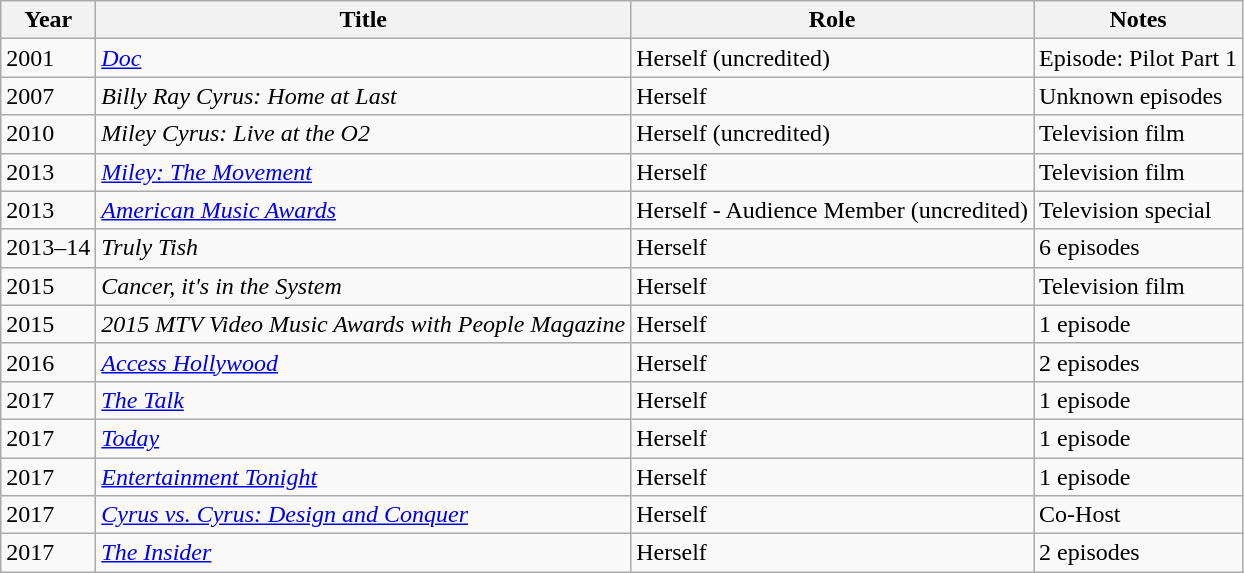<table class="wikitable">
<tr>
<th>Year</th>
<th>Title</th>
<th>Role</th>
<th>Notes</th>
</tr>
<tr>
<td>2001</td>
<td><em><a href='#'>Doc</a></em></td>
<td>Herself (uncredited)</td>
<td>Episode: Pilot Part 1</td>
</tr>
<tr>
<td>2007</td>
<td><em>Billy Ray Cyrus: Home at Last</em></td>
<td>Herself</td>
<td>Unknown episodes</td>
</tr>
<tr>
<td>2010</td>
<td><em>Miley Cyrus: Live at the O2</em></td>
<td>Herself (uncredited)</td>
<td>Television film</td>
</tr>
<tr>
<td>2013</td>
<td><em><a href='#'>Miley: The Movement</a></em></td>
<td>Herself</td>
<td>Television film</td>
</tr>
<tr>
<td>2013</td>
<td><em><a href='#'>American Music Awards</a></em></td>
<td>Herself - Audience Member (uncredited)</td>
<td>Television special</td>
</tr>
<tr>
<td>2013–14</td>
<td><em>Truly Tish</em></td>
<td>Herself</td>
<td>6 episodes</td>
</tr>
<tr>
<td>2015</td>
<td><em>Cancer, it's in the System</em></td>
<td>Herself</td>
<td>Television film</td>
</tr>
<tr>
<td>2015</td>
<td><em>2015 MTV Video Music Awards with People Magazine</em></td>
<td>Herself</td>
<td>1 episode</td>
</tr>
<tr>
<td>2016</td>
<td><em><a href='#'>Access Hollywood</a></em></td>
<td>Herself</td>
<td>2 episodes</td>
</tr>
<tr>
<td>2017</td>
<td><em><a href='#'>The Talk</a></em></td>
<td>Herself</td>
<td>1 episode</td>
</tr>
<tr>
<td>2017</td>
<td><em><a href='#'>Today</a></em></td>
<td>Herself</td>
<td>1 episode</td>
</tr>
<tr>
<td>2017</td>
<td><em><a href='#'>Entertainment Tonight</a></em></td>
<td>Herself</td>
<td>1 episode</td>
</tr>
<tr>
<td>2017</td>
<td><em><a href='#'>Cyrus vs. Cyrus: Design and Conquer</a></em></td>
<td>Herself</td>
<td>Co-Host</td>
</tr>
<tr>
<td>2017</td>
<td><em><a href='#'>The Insider</a></em></td>
<td>Herself</td>
<td>2 episodes</td>
</tr>
</table>
